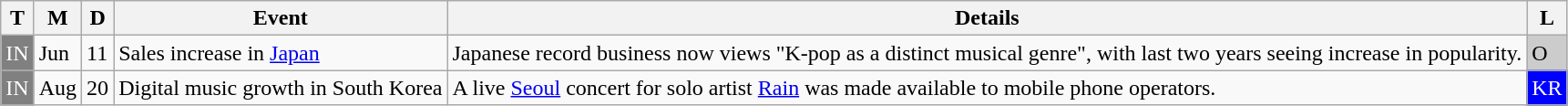<table class="wikitable">
<tr>
<th>T</th>
<th>M</th>
<th>D</th>
<th>Event</th>
<th>Details</th>
<th>L</th>
</tr>
<tr>
<td style="background:gray; color:white">IN</td>
<td>Jun</td>
<td>11</td>
<td>Sales increase in <a href='#'>Japan</a></td>
<td>Japanese record business now views "K-pop as a distinct musical genre", with last two years seeing increase in popularity.</td>
<td style="background:#ccc">O</td>
</tr>
<tr>
<td style="background:gray; color:white">IN</td>
<td>Aug</td>
<td>20</td>
<td>Digital music growth in South Korea</td>
<td>A live <a href='#'>Seoul</a> concert for solo artist <a href='#'>Rain</a> was made available to mobile phone operators.</td>
<td style="background:blue; color:white">KR</td>
</tr>
</table>
